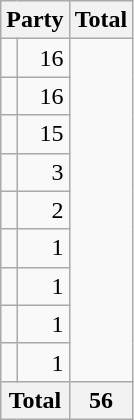<table class="wikitable" style="text-align:right;">
<tr>
<th colspan="2">Party</th>
<th>Total</th>
</tr>
<tr>
<td></td>
<td>16</td>
</tr>
<tr>
<td></td>
<td>16</td>
</tr>
<tr>
<td></td>
<td>15</td>
</tr>
<tr>
<td></td>
<td>3</td>
</tr>
<tr>
<td></td>
<td>2</td>
</tr>
<tr>
<td></td>
<td>1</td>
</tr>
<tr>
<td></td>
<td>1</td>
</tr>
<tr>
<td></td>
<td>1</td>
</tr>
<tr>
<td></td>
<td>1</td>
</tr>
<tr>
<th colspan="2">Total</th>
<th>56</th>
</tr>
</table>
